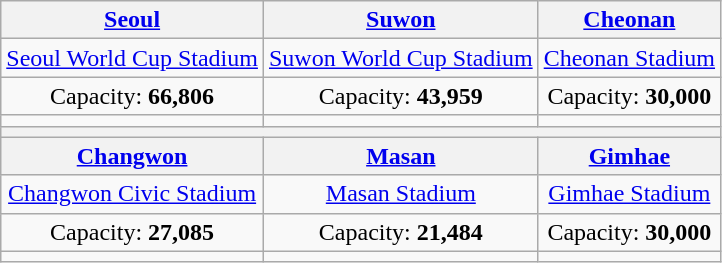<table class="wikitable" style="text-align:center">
<tr>
<th><a href='#'>Seoul</a></th>
<th><a href='#'>Suwon</a></th>
<th><a href='#'>Cheonan</a></th>
</tr>
<tr>
<td><a href='#'>Seoul World Cup Stadium</a></td>
<td><a href='#'>Suwon World Cup Stadium</a></td>
<td><a href='#'>Cheonan Stadium</a></td>
</tr>
<tr>
<td>Capacity: <strong>66,806</strong></td>
<td>Capacity: <strong>43,959</strong></td>
<td>Capacity: <strong>30,000</strong></td>
</tr>
<tr>
<td></td>
<td></td>
<td></td>
</tr>
<tr>
<th colspan=3></th>
</tr>
<tr>
<th><a href='#'>Changwon</a></th>
<th><a href='#'>Masan</a></th>
<th><a href='#'>Gimhae</a></th>
</tr>
<tr>
<td><a href='#'>Changwon Civic Stadium</a></td>
<td><a href='#'>Masan Stadium</a></td>
<td><a href='#'>Gimhae Stadium</a></td>
</tr>
<tr>
<td>Capacity: <strong>27,085</strong></td>
<td>Capacity: <strong>21,484</strong></td>
<td>Capacity: <strong>30,000</strong></td>
</tr>
<tr>
<td></td>
<td></td>
<td></td>
</tr>
</table>
